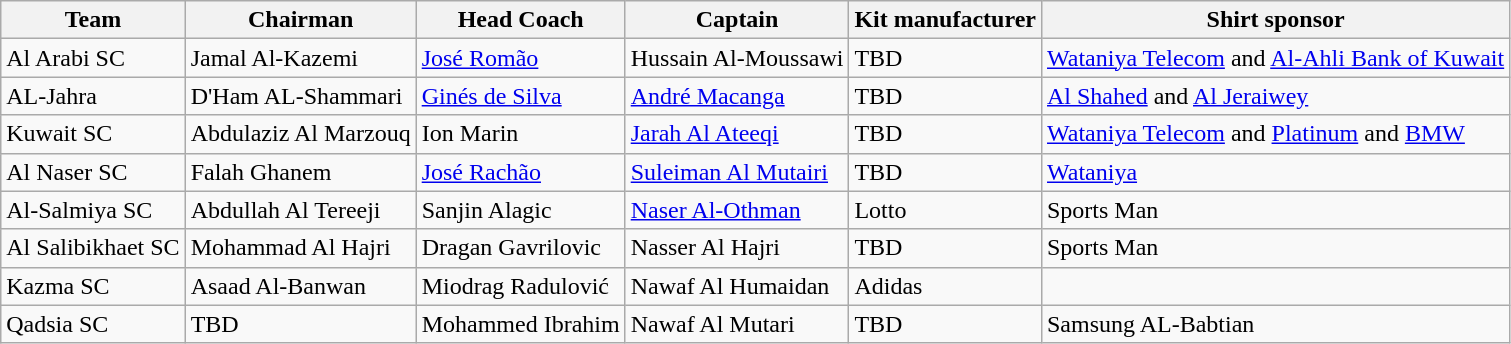<table class="wikitable sortable" style="text-align: left;">
<tr>
<th>Team</th>
<th>Chairman</th>
<th>Head Coach</th>
<th>Captain</th>
<th>Kit manufacturer</th>
<th>Shirt sponsor</th>
</tr>
<tr>
<td>Al Arabi SC</td>
<td> Jamal Al-Kazemi</td>
<td> <a href='#'>José Romão</a></td>
<td> Hussain Al-Moussawi</td>
<td>TBD</td>
<td><a href='#'>Wataniya Telecom</a> and <a href='#'>Al-Ahli Bank of Kuwait</a></td>
</tr>
<tr>
<td>AL-Jahra</td>
<td> D'Ham AL-Shammari</td>
<td> <a href='#'>Ginés de Silva</a></td>
<td> <a href='#'>André Macanga</a></td>
<td>TBD</td>
<td><a href='#'>Al Shahed</a> and <a href='#'>Al Jeraiwey</a></td>
</tr>
<tr>
<td>Kuwait SC</td>
<td> Abdulaziz Al Marzouq</td>
<td> Ion Marin</td>
<td> <a href='#'>Jarah Al Ateeqi</a></td>
<td>TBD</td>
<td><a href='#'>Wataniya Telecom</a> and <a href='#'>Platinum</a> and <a href='#'>BMW</a></td>
</tr>
<tr>
<td>Al Naser SC</td>
<td> Falah Ghanem</td>
<td> <a href='#'>José Rachão</a></td>
<td> <a href='#'>Suleiman Al Mutairi</a></td>
<td>TBD</td>
<td><a href='#'>Wataniya</a></td>
</tr>
<tr>
<td>Al-Salmiya SC</td>
<td> Abdullah Al Tereeji</td>
<td> Sanjin Alagic</td>
<td> <a href='#'>Naser Al-Othman</a></td>
<td>Lotto</td>
<td>Sports Man</td>
</tr>
<tr>
<td>Al Salibikhaet SC</td>
<td> Mohammad Al Hajri</td>
<td> Dragan Gavrilovic</td>
<td> Nasser Al Hajri</td>
<td>TBD</td>
<td>Sports Man</td>
</tr>
<tr>
<td>Kazma SC</td>
<td> Asaad Al-Banwan</td>
<td> Miodrag Radulović</td>
<td> Nawaf Al Humaidan</td>
<td>Adidas</td>
</tr>
<tr>
<td>Qadsia SC</td>
<td>TBD</td>
<td> Mohammed Ibrahim</td>
<td> Nawaf Al Mutari</td>
<td>TBD</td>
<td>Samsung AL-Babtian</td>
</tr>
</table>
